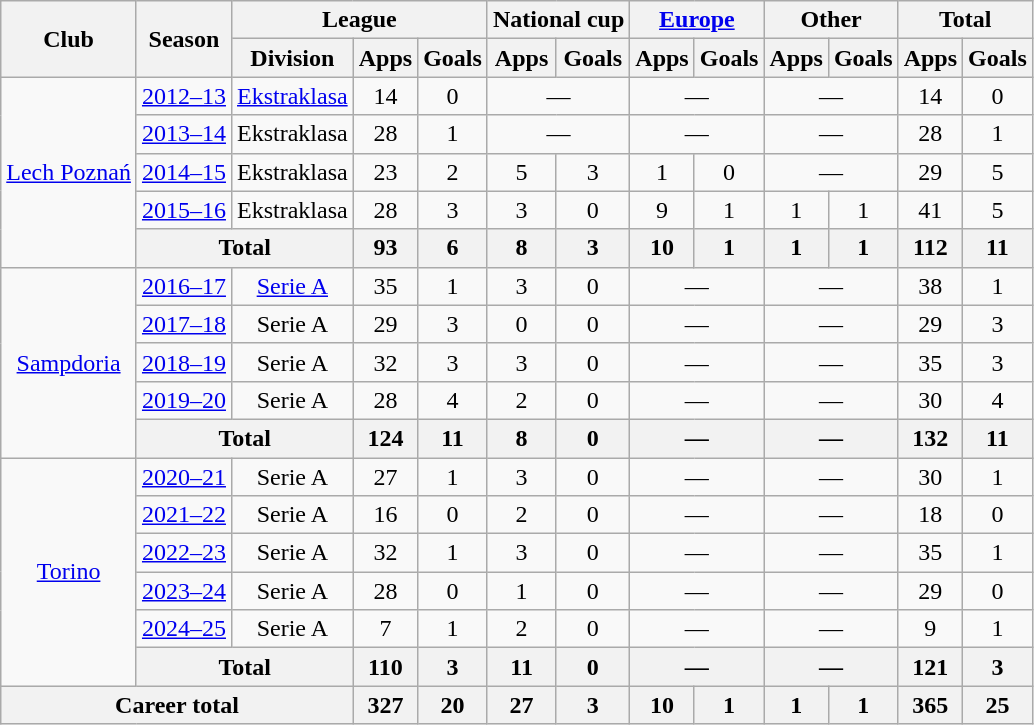<table class="wikitable" style="text-align:center">
<tr>
<th rowspan="2">Club</th>
<th rowspan="2">Season</th>
<th colspan="3">League</th>
<th colspan="2">National cup</th>
<th colspan="2"><a href='#'>Europe</a></th>
<th colspan="2">Other</th>
<th colspan="2">Total</th>
</tr>
<tr>
<th>Division</th>
<th>Apps</th>
<th>Goals</th>
<th>Apps</th>
<th>Goals</th>
<th>Apps</th>
<th>Goals</th>
<th>Apps</th>
<th>Goals</th>
<th>Apps</th>
<th>Goals</th>
</tr>
<tr>
<td rowspan="5"><a href='#'>Lech Poznań</a></td>
<td><a href='#'>2012–13</a></td>
<td><a href='#'>Ekstraklasa</a></td>
<td>14</td>
<td>0</td>
<td colspan="2">—</td>
<td colspan="2">—</td>
<td colspan="2">—</td>
<td>14</td>
<td>0</td>
</tr>
<tr>
<td><a href='#'>2013–14</a></td>
<td>Ekstraklasa</td>
<td>28</td>
<td>1</td>
<td colspan="2">—</td>
<td colspan="2">—</td>
<td colspan="2">—</td>
<td>28</td>
<td>1</td>
</tr>
<tr>
<td><a href='#'>2014–15</a></td>
<td>Ekstraklasa</td>
<td>23</td>
<td>2</td>
<td>5</td>
<td>3</td>
<td>1</td>
<td>0</td>
<td colspan="2">—</td>
<td>29</td>
<td>5</td>
</tr>
<tr>
<td><a href='#'>2015–16</a></td>
<td>Ekstraklasa</td>
<td>28</td>
<td>3</td>
<td>3</td>
<td>0</td>
<td>9</td>
<td>1</td>
<td>1</td>
<td>1</td>
<td>41</td>
<td>5</td>
</tr>
<tr>
<th colspan="2">Total</th>
<th>93</th>
<th>6</th>
<th>8</th>
<th>3</th>
<th>10</th>
<th>1</th>
<th>1</th>
<th>1</th>
<th>112</th>
<th>11</th>
</tr>
<tr>
<td rowspan="5"><a href='#'>Sampdoria</a></td>
<td><a href='#'>2016–17</a></td>
<td><a href='#'>Serie A</a></td>
<td>35</td>
<td>1</td>
<td>3</td>
<td>0</td>
<td colspan="2">—</td>
<td colspan="2">—</td>
<td>38</td>
<td>1</td>
</tr>
<tr>
<td><a href='#'>2017–18</a></td>
<td>Serie A</td>
<td>29</td>
<td>3</td>
<td>0</td>
<td>0</td>
<td colspan="2">—</td>
<td colspan="2">—</td>
<td>29</td>
<td>3</td>
</tr>
<tr>
<td><a href='#'>2018–19</a></td>
<td>Serie A</td>
<td>32</td>
<td>3</td>
<td>3</td>
<td>0</td>
<td colspan="2">—</td>
<td colspan="2">—</td>
<td>35</td>
<td>3</td>
</tr>
<tr>
<td><a href='#'>2019–20</a></td>
<td>Serie A</td>
<td>28</td>
<td>4</td>
<td>2</td>
<td>0</td>
<td colspan="2">—</td>
<td colspan="2">—</td>
<td>30</td>
<td>4</td>
</tr>
<tr>
<th colspan="2">Total</th>
<th>124</th>
<th>11</th>
<th>8</th>
<th>0</th>
<th colspan="2">—</th>
<th colspan="2">—</th>
<th>132</th>
<th>11</th>
</tr>
<tr>
<td rowspan="6"><a href='#'>Torino</a></td>
<td><a href='#'>2020–21</a></td>
<td>Serie A</td>
<td>27</td>
<td>1</td>
<td>3</td>
<td>0</td>
<td colspan="2">—</td>
<td colspan="2">—</td>
<td>30</td>
<td>1</td>
</tr>
<tr>
<td><a href='#'>2021–22</a></td>
<td>Serie A</td>
<td>16</td>
<td>0</td>
<td>2</td>
<td>0</td>
<td colspan="2">—</td>
<td colspan="2">—</td>
<td>18</td>
<td>0</td>
</tr>
<tr>
<td><a href='#'>2022–23</a></td>
<td>Serie A</td>
<td>32</td>
<td>1</td>
<td>3</td>
<td>0</td>
<td colspan="2">—</td>
<td colspan="2">—</td>
<td>35</td>
<td>1</td>
</tr>
<tr>
<td><a href='#'>2023–24</a></td>
<td>Serie A</td>
<td>28</td>
<td>0</td>
<td>1</td>
<td>0</td>
<td colspan="2">—</td>
<td colspan="2">—</td>
<td>29</td>
<td>0</td>
</tr>
<tr>
<td><a href='#'>2024–25</a></td>
<td>Serie A</td>
<td>7</td>
<td>1</td>
<td>2</td>
<td>0</td>
<td colspan="2">—</td>
<td colspan="2">—</td>
<td>9</td>
<td>1</td>
</tr>
<tr>
<th colspan="2">Total</th>
<th>110</th>
<th>3</th>
<th>11</th>
<th>0</th>
<th colspan="2">—</th>
<th colspan="2">—</th>
<th>121</th>
<th>3</th>
</tr>
<tr>
<th colspan="3">Career total</th>
<th>327</th>
<th>20</th>
<th>27</th>
<th>3</th>
<th>10</th>
<th>1</th>
<th>1</th>
<th>1</th>
<th>365</th>
<th>25</th>
</tr>
</table>
